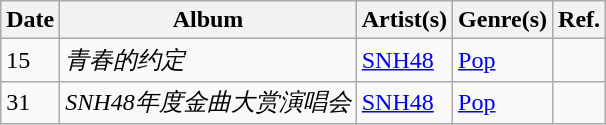<table class="wikitable">
<tr>
<th>Date</th>
<th>Album</th>
<th>Artist(s)</th>
<th>Genre(s)</th>
<th>Ref.</th>
</tr>
<tr>
<td>15</td>
<td><em>青春的约定</em></td>
<td><a href='#'>SNH48</a></td>
<td><a href='#'>Pop</a></td>
<td></td>
</tr>
<tr>
<td>31</td>
<td><em>SNH48年度金曲大赏演唱会</em></td>
<td><a href='#'>SNH48</a></td>
<td><a href='#'>Pop</a></td>
<td></td>
</tr>
</table>
